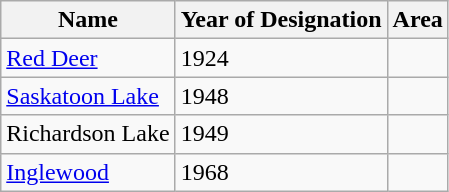<table class="wikitable sortable" margin:auto;">
<tr>
<th>Name</th>
<th>Year of Designation</th>
<th>Area</th>
</tr>
<tr>
<td><a href='#'>Red Deer</a></td>
<td>1924</td>
<td align=right></td>
</tr>
<tr>
<td><a href='#'>Saskatoon Lake</a></td>
<td>1948</td>
<td align=right></td>
</tr>
<tr>
<td>Richardson Lake</td>
<td>1949</td>
<td align=right></td>
</tr>
<tr>
<td><a href='#'>Inglewood</a></td>
<td>1968</td>
<td align=right></td>
</tr>
</table>
